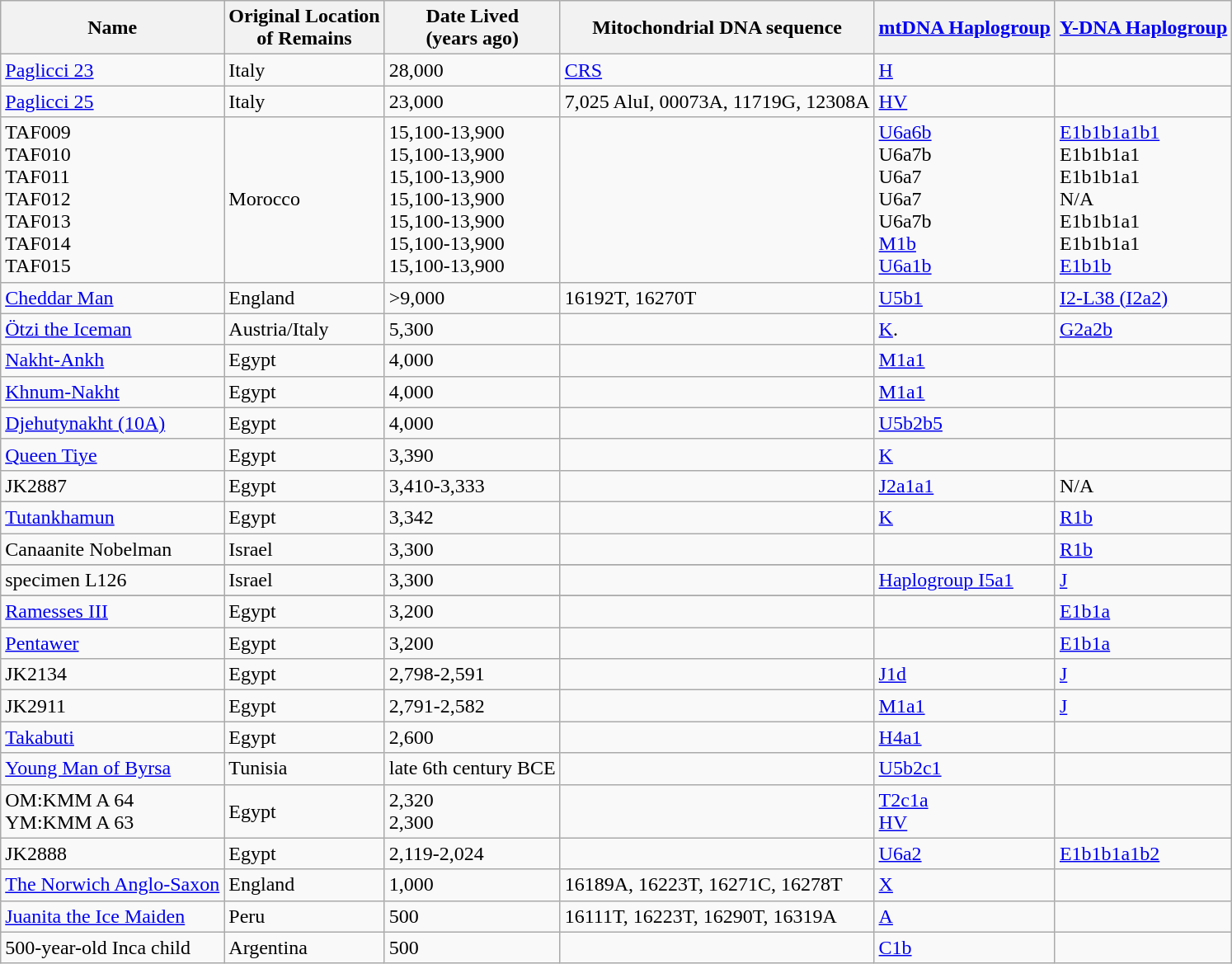<table class="sortable wikitable">
<tr>
<th>Name</th>
<th>Original Location<br>of Remains</th>
<th>Date Lived<br>(years ago)</th>
<th>Mitochondrial DNA sequence</th>
<th><a href='#'>mtDNA Haplogroup</a></th>
<th><a href='#'>Y-DNA Haplogroup</a></th>
</tr>
<tr>
<td><a href='#'>Paglicci 23</a></td>
<td>Italy</td>
<td>28,000</td>
<td><a href='#'>CRS</a>  </td>
<td><a href='#'>H</a></td>
<td></td>
</tr>
<tr>
<td><a href='#'>Paglicci 25</a></td>
<td>Italy</td>
<td>23,000</td>
<td>7,025 AluI, 00073A, 11719G, 12308A </td>
<td><a href='#'>HV</a></td>
<td></td>
</tr>
<tr>
<td>TAF009<br>TAF010<br>TAF011<br>TAF012<br>TAF013<br>TAF014<br>TAF015</td>
<td>Morocco</td>
<td>15,100-13,900<br>15,100-13,900<br>15,100-13,900<br>15,100-13,900<br>15,100-13,900<br>15,100-13,900<br>15,100-13,900</td>
<td></td>
<td><a href='#'>U6a6b</a><br>U6a7b<br>U6a7<br>U6a7<br>U6a7b<br><a href='#'>M1b</a><br><a href='#'>U6a1b</a></td>
<td><a href='#'>E1b1b1a1b1</a><br>E1b1b1a1<br>E1b1b1a1<br>N/A<br>E1b1b1a1<br>E1b1b1a1<br><a href='#'>E1b1b</a></td>
</tr>
<tr>
<td><a href='#'>Cheddar Man</a></td>
<td>England</td>
<td>>9,000</td>
<td>16192T, 16270T</td>
<td><a href='#'>U5b1</a></td>
<td><a href='#'>I2-L38 (I2a2)</a></td>
</tr>
<tr>
<td><a href='#'>Ötzi the Iceman</a></td>
<td>Austria/Italy</td>
<td>5,300 </td>
<td></td>
<td><a href='#'>K</a>.</td>
<td><a href='#'>G2a2b</a></td>
</tr>
<tr>
<td><a href='#'>Nakht-Ankh</a></td>
<td>Egypt</td>
<td>4,000</td>
<td></td>
<td><a href='#'>M1a1</a></td>
<td></td>
</tr>
<tr>
<td><a href='#'>Khnum-Nakht</a></td>
<td>Egypt</td>
<td>4,000</td>
<td></td>
<td><a href='#'>M1a1</a></td>
<td></td>
</tr>
<tr>
<td><a href='#'>Djehutynakht (10A)</a></td>
<td>Egypt</td>
<td>4,000</td>
<td></td>
<td><a href='#'>U5b2b5</a></td>
<td></td>
</tr>
<tr>
<td><a href='#'>Queen Tiye</a></td>
<td>Egypt</td>
<td>3,390</td>
<td></td>
<td><a href='#'>K</a></td>
<td></td>
</tr>
<tr>
<td>JK2887</td>
<td>Egypt</td>
<td>3,410-3,333</td>
<td></td>
<td><a href='#'>J2a1a1</a></td>
<td>N/A</td>
</tr>
<tr>
<td><a href='#'>Tutankhamun</a></td>
<td>Egypt</td>
<td>3,342</td>
<td></td>
<td><a href='#'>K</a></td>
<td><a href='#'>R1b</a></td>
</tr>
<tr>
<td> Canaanite Nobelman</td>
<td>Israel</td>
<td>3,300</td>
<td></td>
<td></td>
<td><a href='#'>R1b</a></td>
</tr>
<tr>
</tr>
<tr>
<td> specimen L126</td>
<td>Israel</td>
<td>3,300</td>
<td></td>
<td><a href='#'>Haplogroup I5a1</a></td>
<td><a href='#'>J</a></td>
</tr>
<tr>
</tr>
<tr>
<td><a href='#'>Ramesses III</a></td>
<td>Egypt</td>
<td>3,200</td>
<td></td>
<td></td>
<td><a href='#'>E1b1a</a></td>
</tr>
<tr>
<td><a href='#'>Pentawer</a></td>
<td>Egypt</td>
<td>3,200</td>
<td></td>
<td></td>
<td><a href='#'>E1b1a</a></td>
</tr>
<tr>
<td>JK2134</td>
<td>Egypt</td>
<td>2,798-2,591</td>
<td></td>
<td><a href='#'>J1d</a></td>
<td><a href='#'>J</a></td>
</tr>
<tr>
<td>JK2911</td>
<td>Egypt</td>
<td>2,791-2,582</td>
<td></td>
<td><a href='#'>M1a1</a></td>
<td><a href='#'>J</a></td>
</tr>
<tr>
<td><a href='#'>Takabuti</a></td>
<td>Egypt</td>
<td>2,600</td>
<td></td>
<td><a href='#'>H4a1</a></td>
<td></td>
</tr>
<tr>
<td><a href='#'>Young Man of Byrsa</a></td>
<td>Tunisia</td>
<td>late 6th century BCE</td>
<td></td>
<td><a href='#'>U5b2c1</a></td>
<td></td>
</tr>
<tr>
<td>OM:KMM A 64<br>YM:KMM A 63</td>
<td>Egypt</td>
<td>2,320<br>2,300</td>
<td></td>
<td><a href='#'>T2c1a</a><br><a href='#'>HV</a></td>
<td></td>
</tr>
<tr>
<td>JK2888</td>
<td>Egypt</td>
<td>2,119-2,024</td>
<td></td>
<td><a href='#'>U6a2</a></td>
<td><a href='#'>E1b1b1a1b2</a></td>
</tr>
<tr>
<td><a href='#'>The Norwich Anglo-Saxon</a></td>
<td>England</td>
<td>1,000</td>
<td>16189A, 16223T, 16271C, 16278T</td>
<td><a href='#'>X</a></td>
<td></td>
</tr>
<tr>
<td><a href='#'>Juanita the Ice Maiden</a></td>
<td>Peru</td>
<td>500</td>
<td>16111T, 16223T, 16290T, 16319A</td>
<td><a href='#'>A</a></td>
<td></td>
</tr>
<tr>
<td>500-year-old Inca child</td>
<td>Argentina</td>
<td>500</td>
<td></td>
<td><a href='#'>C1b</a></td>
<td></td>
</tr>
</table>
